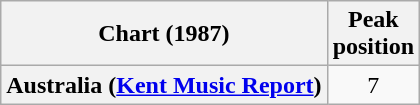<table class="wikitable sortable plainrowheaders">
<tr>
<th>Chart (1987)</th>
<th>Peak<br>position</th>
</tr>
<tr>
<th scope="row">Australia (<a href='#'>Kent Music Report</a>)</th>
<td style="text-align:center;">7</td>
</tr>
</table>
